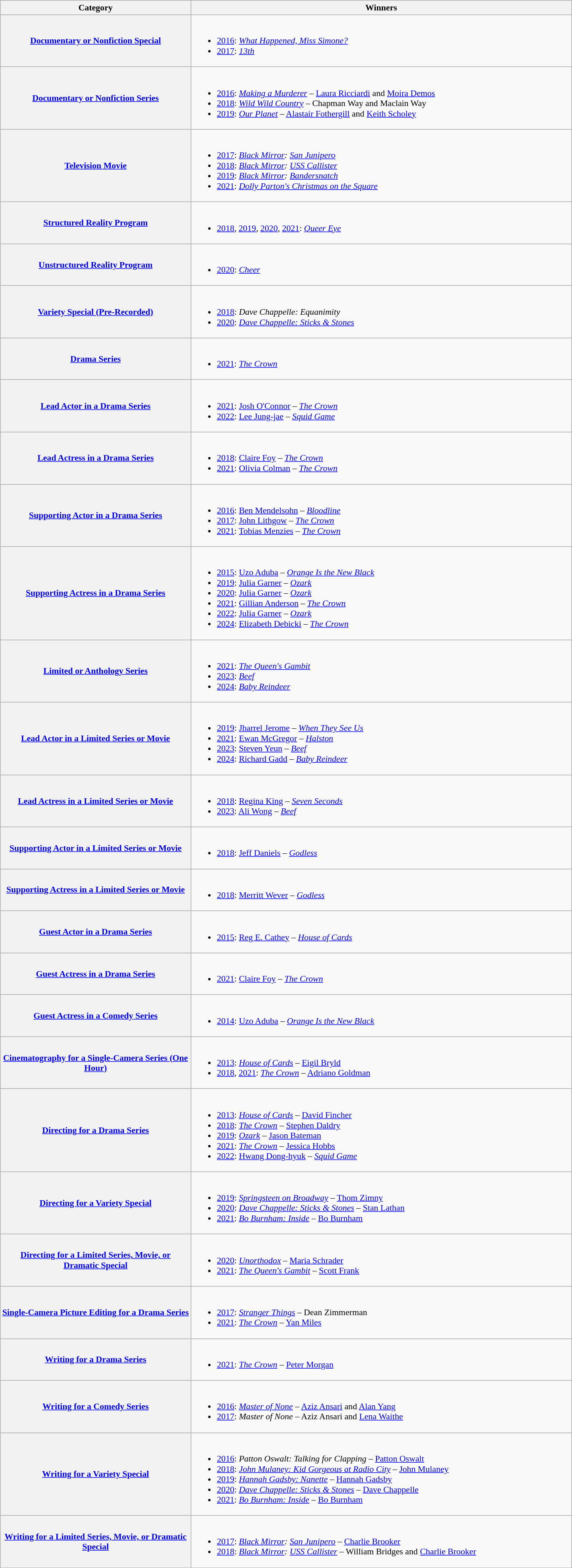<table class="wikitable plainrowheaders" style="font-size: 90%" width=75%>
<tr>
<th scope="col" style="width:20%;">Category</th>
<th scope="col" style="width:40%;">Winners</th>
</tr>
<tr>
<th><a href='#'>Documentary or Nonfiction Special</a></th>
<td><br><ul><li><a href='#'>2016</a>: <em><a href='#'>What Happened, Miss Simone?</a></em></li><li><a href='#'>2017</a>: <em><a href='#'>13th</a></em></li></ul></td>
</tr>
<tr>
<th><a href='#'>Documentary or Nonfiction Series</a></th>
<td><br><ul><li><a href='#'>2016</a>: <em><a href='#'>Making a Murderer</a></em> – <a href='#'>Laura Ricciardi</a> and <a href='#'>Moira Demos</a></li><li><a href='#'>2018</a>: <em><a href='#'>Wild Wild Country</a></em> – Chapman Way and Maclain Way</li><li><a href='#'>2019</a>: <em><a href='#'>Our Planet</a></em> – <a href='#'>Alastair Fothergill</a> and <a href='#'>Keith Scholey</a></li></ul></td>
</tr>
<tr>
<th><a href='#'>Television Movie</a></th>
<td><br><ul><li><a href='#'>2017</a>: <em><a href='#'>Black Mirror</a>: <a href='#'>San Junipero</a></em></li><li><a href='#'>2018</a>: <em><a href='#'>Black Mirror</a>: <a href='#'>USS Callister</a></em></li><li><a href='#'>2019</a>: <em><a href='#'>Black Mirror</a>: <a href='#'>Bandersnatch</a></em></li><li><a href='#'>2021</a>: <em><a href='#'>Dolly Parton's Christmas on the Square</a></em></li></ul></td>
</tr>
<tr>
<th><a href='#'>Structured Reality Program</a></th>
<td><br><ul><li><a href='#'>2018</a>, <a href='#'>2019</a>, <a href='#'>2020</a>, <a href='#'>2021</a>: <em><a href='#'>Queer Eye</a></em></li></ul></td>
</tr>
<tr>
<th><a href='#'>Unstructured Reality Program</a></th>
<td><br><ul><li><a href='#'>2020</a>: <em><a href='#'>Cheer</a></em></li></ul></td>
</tr>
<tr>
<th><a href='#'>Variety Special (Pre-Recorded)</a></th>
<td><br><ul><li><a href='#'>2018</a>: <em>Dave Chappelle: Equanimity</em></li><li><a href='#'>2020</a>: <em><a href='#'>Dave Chappelle: Sticks & Stones</a></em></li></ul></td>
</tr>
<tr>
<th><a href='#'>Drama Series</a></th>
<td><br><ul><li><a href='#'>2021</a>: <em><a href='#'>The Crown</a></em></li></ul></td>
</tr>
<tr>
<th><a href='#'>Lead Actor in a Drama Series</a></th>
<td><br><ul><li><a href='#'>2021</a>: <a href='#'>Josh O'Connor</a> – <em><a href='#'>The Crown</a></em></li><li><a href='#'>2022</a>: <a href='#'>Lee Jung-jae</a>  – <em><a href='#'>Squid Game</a></em></li></ul></td>
</tr>
<tr>
<th><a href='#'>Lead Actress in a Drama Series</a></th>
<td><br><ul><li><a href='#'>2018</a>: <a href='#'>Claire Foy</a> – <em><a href='#'>The Crown</a></em></li><li><a href='#'>2021</a>: <a href='#'>Olivia Colman</a> – <em><a href='#'>The Crown</a></em></li></ul></td>
</tr>
<tr>
<th><a href='#'>Supporting Actor in a Drama Series</a></th>
<td><br><ul><li><a href='#'>2016</a>: <a href='#'>Ben Mendelsohn</a> – <em><a href='#'>Bloodline</a></em></li><li><a href='#'>2017</a>: <a href='#'>John Lithgow</a> – <em><a href='#'>The Crown</a></em></li><li><a href='#'>2021</a>: <a href='#'>Tobias Menzies</a> – <em><a href='#'>The Crown</a></em></li></ul></td>
</tr>
<tr>
<th><a href='#'>Supporting Actress in a Drama Series</a></th>
<td><br><ul><li><a href='#'>2015</a>: <a href='#'>Uzo Aduba</a> – <em><a href='#'>Orange Is the New Black</a></em></li><li><a href='#'>2019</a>: <a href='#'>Julia Garner</a> – <em><a href='#'>Ozark</a></em></li><li><a href='#'>2020</a>: <a href='#'>Julia Garner</a> – <em><a href='#'>Ozark</a></em></li><li><a href='#'>2021</a>: <a href='#'>Gillian Anderson</a> – <em><a href='#'>The Crown</a></em></li><li><a href='#'>2022</a>: <a href='#'>Julia Garner</a> – <em><a href='#'>Ozark</a></em></li><li><a href='#'>2024</a>: <a href='#'>Elizabeth Debicki</a> – <em><a href='#'>The Crown</a></em></li></ul></td>
</tr>
<tr>
<th><a href='#'>Limited or Anthology Series</a></th>
<td><br><ul><li><a href='#'>2021</a>: <em><a href='#'>The Queen's Gambit</a></em></li><li><a href='#'>2023</a>: <em><a href='#'>Beef</a></em></li><li><a href='#'>2024</a>: <em><a href='#'>Baby Reindeer</a></em></li></ul></td>
</tr>
<tr>
<th><a href='#'>Lead Actor in a Limited Series or Movie</a></th>
<td><br><ul><li><a href='#'>2019</a>: <a href='#'>Jharrel Jerome</a> – <em><a href='#'>When They See Us</a></em></li><li><a href='#'>2021</a>: <a href='#'>Ewan McGregor</a> – <em><a href='#'>Halston</a></em></li><li><a href='#'>2023</a>: <a href='#'>Steven Yeun</a> – <em><a href='#'>Beef</a></em></li><li><a href='#'>2024</a>: <a href='#'>Richard Gadd</a> – <em><a href='#'>Baby Reindeer</a></em></li></ul></td>
</tr>
<tr>
<th><a href='#'>Lead Actress in a Limited Series or Movie</a></th>
<td><br><ul><li><a href='#'>2018</a>: <a href='#'>Regina King</a> – <em><a href='#'>Seven Seconds</a></em></li><li><a href='#'>2023</a>: <a href='#'>Ali Wong</a> – <em><a href='#'>Beef</a></em></li></ul></td>
</tr>
<tr>
<th><a href='#'>Supporting Actor in a Limited Series or Movie</a></th>
<td><br><ul><li><a href='#'>2018</a>: <a href='#'>Jeff Daniels</a> – <em><a href='#'>Godless</a></em></li></ul></td>
</tr>
<tr>
<th><a href='#'>Supporting Actress in a Limited Series or Movie</a></th>
<td><br><ul><li><a href='#'>2018</a>: <a href='#'>Merritt Wever</a> – <em><a href='#'>Godless</a></em></li></ul></td>
</tr>
<tr>
<th><a href='#'>Guest Actor in a Drama Series</a></th>
<td><br><ul><li><a href='#'>2015</a>: <a href='#'>Reg E. Cathey</a> – <em><a href='#'>House of Cards</a></em></li></ul></td>
</tr>
<tr>
<th><a href='#'>Guest Actress in a Drama Series</a></th>
<td><br><ul><li><a href='#'>2021</a>: <a href='#'>Claire Foy</a> – <em><a href='#'>The Crown</a></em></li></ul></td>
</tr>
<tr>
<th><a href='#'>Guest Actress in a Comedy Series</a></th>
<td><br><ul><li><a href='#'>2014</a>: <a href='#'>Uzo Aduba</a> – <em><a href='#'>Orange Is the New Black</a></em></li></ul></td>
</tr>
<tr>
<th><a href='#'>Cinematography for a Single-Camera Series (One Hour)</a></th>
<td><br><ul><li><a href='#'>2013</a>: <em><a href='#'>House of Cards</a></em> – <a href='#'>Eigil Bryld</a></li><li><a href='#'>2018</a>, <a href='#'>2021</a>: <em><a href='#'>The Crown</a></em> – <a href='#'>Adriano Goldman</a></li></ul></td>
</tr>
<tr>
<th><a href='#'>Directing for a Drama Series</a></th>
<td><br><ul><li><a href='#'>2013</a>: <em><a href='#'>House of Cards</a></em> – <a href='#'>David Fincher</a></li><li><a href='#'>2018</a>: <em><a href='#'>The Crown</a></em> – <a href='#'>Stephen Daldry</a></li><li><a href='#'>2019</a>: <em><a href='#'>Ozark</a></em> – <a href='#'>Jason Bateman</a></li><li><a href='#'>2021</a>: <em><a href='#'>The Crown</a></em> – <a href='#'>Jessica Hobbs</a></li><li><a href='#'>2022</a>: <a href='#'>Hwang Dong-hyuk</a> – <em><a href='#'>Squid Game</a></em></li></ul></td>
</tr>
<tr>
<th><a href='#'>Directing for a Variety Special</a></th>
<td><br><ul><li><a href='#'>2019</a>: <em><a href='#'>Springsteen on Broadway</a></em> – <a href='#'>Thom Zimny</a></li><li><a href='#'>2020</a>: <em><a href='#'>Dave Chappelle: Sticks & Stones</a></em> – <a href='#'>Stan Lathan</a></li><li><a href='#'>2021</a>: <em><a href='#'>Bo Burnham: Inside</a></em> – <a href='#'>Bo Burnham</a></li></ul></td>
</tr>
<tr>
<th><a href='#'>Directing for a Limited Series, Movie, or Dramatic Special</a></th>
<td><br><ul><li><a href='#'>2020</a>: <em><a href='#'>Unorthodox</a></em> – <a href='#'>Maria Schrader</a></li><li><a href='#'>2021</a>: <em><a href='#'>The Queen's Gambit</a></em> – <a href='#'>Scott Frank</a></li></ul></td>
</tr>
<tr>
<th><a href='#'>Single-Camera Picture Editing for a Drama Series</a></th>
<td><br><ul><li><a href='#'>2017</a>: <em><a href='#'>Stranger Things</a></em> – Dean Zimmerman</li><li><a href='#'>2021</a>: <em><a href='#'>The Crown</a></em> – <a href='#'>Yan Miles</a></li></ul></td>
</tr>
<tr>
<th><a href='#'>Writing for a Drama Series</a></th>
<td><br><ul><li><a href='#'>2021</a>: <em><a href='#'>The Crown</a></em> – <a href='#'>Peter Morgan</a></li></ul></td>
</tr>
<tr>
<th><a href='#'>Writing for a Comedy Series</a></th>
<td><br><ul><li><a href='#'>2016</a>: <em><a href='#'>Master of None</a></em> – <a href='#'>Aziz Ansari</a> and <a href='#'>Alan Yang</a></li><li><a href='#'>2017</a>: <em>Master of None</em> – Aziz Ansari and <a href='#'>Lena Waithe</a></li></ul></td>
</tr>
<tr>
<th><a href='#'>Writing for a Variety Special</a></th>
<td><br><ul><li><a href='#'>2016</a>: <em>Patton Oswalt: Talking for Clapping</em> – <a href='#'>Patton Oswalt</a></li><li><a href='#'>2018</a>: <em><a href='#'>John Mulaney: Kid Gorgeous at Radio City</a></em> – <a href='#'>John Mulaney</a></li><li><a href='#'>2019</a>: <em><a href='#'>Hannah Gadsby: Nanette</a></em> – <a href='#'>Hannah Gadsby</a></li><li><a href='#'>2020</a>: <em><a href='#'>Dave Chappelle: Sticks & Stones</a></em> – <a href='#'>Dave Chappelle</a></li><li><a href='#'>2021</a>: <em><a href='#'>Bo Burnham: Inside</a></em> – <a href='#'>Bo Burnham</a></li></ul></td>
</tr>
<tr>
<th><a href='#'>Writing for a Limited Series, Movie, or Dramatic Special</a></th>
<td><br><ul><li><a href='#'>2017</a>: <em><a href='#'>Black Mirror</a>: <a href='#'>San Junipero</a></em> – <a href='#'>Charlie Brooker</a></li><li><a href='#'>2018</a>: <em><a href='#'>Black Mirror</a>: <a href='#'>USS Callister</a></em> – William Bridges and <a href='#'>Charlie Brooker</a></li></ul></td>
</tr>
</table>
